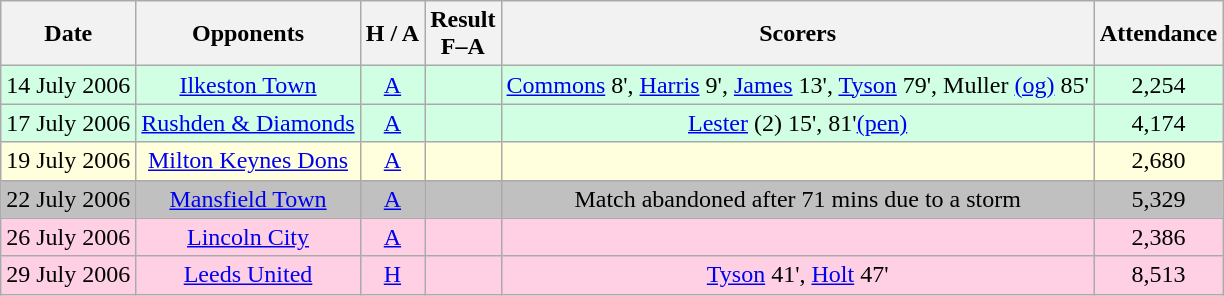<table class="wikitable" style="text-align:center;">
<tr>
<th>Date</th>
<th>Opponents</th>
<th>H / A</th>
<th>Result<br>F–A</th>
<th>Scorers</th>
<th>Attendance</th>
</tr>
<tr bgcolor="#d0ffe3">
<td>14 July 2006</td>
<td><a href='#'>Ilkeston Town</a></td>
<td><a href='#'>A</a></td>
<td></td>
<td><a href='#'>Commons</a> 8', <a href='#'>Harris</a> 9', <a href='#'>James</a> 13', <a href='#'>Tyson</a> 79', Muller <a href='#'>(og)</a> 85'</td>
<td>2,254</td>
</tr>
<tr bgcolor="#d0ffe3">
<td>17 July 2006</td>
<td><a href='#'>Rushden & Diamonds</a></td>
<td><a href='#'>A</a></td>
<td></td>
<td><a href='#'>Lester</a> (2) 15', 81'<a href='#'>(pen)</a></td>
<td>4,174</td>
</tr>
<tr bgcolor="#ffffdd">
<td>19 July 2006</td>
<td><a href='#'>Milton Keynes Dons</a></td>
<td><a href='#'>A</a></td>
<td></td>
<td></td>
<td>2,680</td>
</tr>
<tr bgcolor="silver">
<td>22 July 2006</td>
<td><a href='#'>Mansfield Town</a></td>
<td><a href='#'>A</a></td>
<td></td>
<td>Match abandoned after 71 mins due to a storm</td>
<td>5,329</td>
</tr>
<tr bgcolor="#ffd0e3">
<td>26 July 2006</td>
<td><a href='#'>Lincoln City</a></td>
<td><a href='#'>A</a></td>
<td></td>
<td></td>
<td>2,386</td>
</tr>
<tr bgcolor="#ffd0e3">
<td>29 July 2006</td>
<td><a href='#'>Leeds United</a></td>
<td><a href='#'>H</a></td>
<td></td>
<td><a href='#'>Tyson</a> 41', <a href='#'>Holt</a> 47'</td>
<td>8,513</td>
</tr>
</table>
